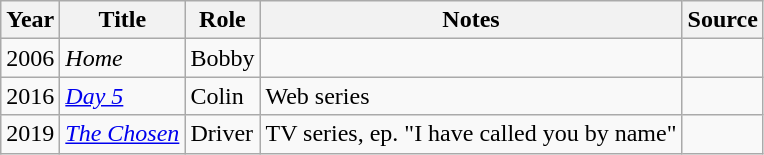<table class="wikitable sortable plainrowheaders">
<tr>
<th>Year</th>
<th>Title</th>
<th>Role</th>
<th class="unsortable">Notes</th>
<th class="unsortable">Source</th>
</tr>
<tr>
<td>2006</td>
<td><em>Home</em></td>
<td>Bobby</td>
<td></td>
<td></td>
</tr>
<tr>
<td>2016</td>
<td><em><a href='#'>Day 5</a></em></td>
<td>Colin</td>
<td>Web series</td>
<td></td>
</tr>
<tr>
<td>2019</td>
<td><em><a href='#'>The Chosen</a></em></td>
<td>Driver</td>
<td>TV series, ep. "I have called you by name"</td>
<td></td>
</tr>
</table>
